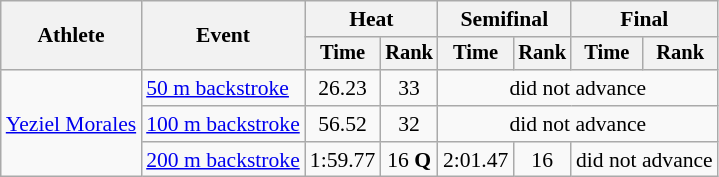<table class="wikitable" style="text-align:center; font-size:90%">
<tr>
<th rowspan="2">Athlete</th>
<th rowspan="2">Event</th>
<th colspan="2">Heat</th>
<th colspan="2">Semifinal</th>
<th colspan="2">Final</th>
</tr>
<tr style="font-size:95%">
<th>Time</th>
<th>Rank</th>
<th>Time</th>
<th>Rank</th>
<th>Time</th>
<th>Rank</th>
</tr>
<tr>
<td align=left rowspan=3><a href='#'>Yeziel Morales</a></td>
<td align=left><a href='#'>50 m backstroke</a></td>
<td>26.23</td>
<td>33</td>
<td colspan=4>did not advance</td>
</tr>
<tr>
<td align=left><a href='#'>100 m backstroke</a></td>
<td>56.52</td>
<td>32</td>
<td colspan=4>did not advance</td>
</tr>
<tr>
<td align=left><a href='#'>200 m backstroke</a></td>
<td>1:59.77</td>
<td>16 <strong>Q</strong></td>
<td>2:01.47</td>
<td>16</td>
<td colspan=2>did not advance</td>
</tr>
</table>
